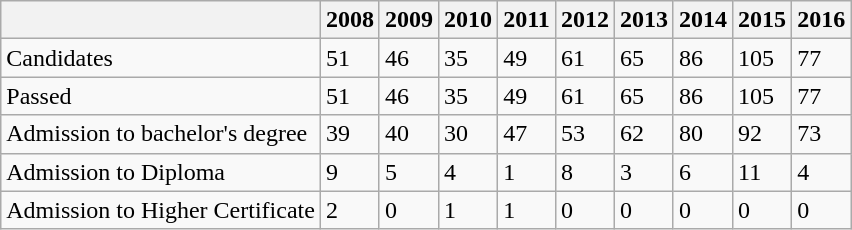<table class="wikitable">
<tr>
<th></th>
<th>2008</th>
<th>2009</th>
<th>2010</th>
<th>2011</th>
<th>2012</th>
<th>2013</th>
<th>2014</th>
<th>2015</th>
<th>2016</th>
</tr>
<tr>
<td>Candidates</td>
<td>51</td>
<td>46</td>
<td>35</td>
<td>49</td>
<td>61</td>
<td>65</td>
<td>86</td>
<td>105</td>
<td>77</td>
</tr>
<tr>
<td>Passed</td>
<td>51</td>
<td>46</td>
<td>35</td>
<td>49</td>
<td>61</td>
<td>65</td>
<td>86</td>
<td>105</td>
<td>77</td>
</tr>
<tr>
<td>Admission to bachelor's degree</td>
<td>39</td>
<td>40</td>
<td>30</td>
<td>47</td>
<td>53</td>
<td>62</td>
<td>80</td>
<td>92</td>
<td>73</td>
</tr>
<tr>
<td>Admission to Diploma</td>
<td>9</td>
<td>5</td>
<td>4</td>
<td>1</td>
<td>8</td>
<td>3</td>
<td>6</td>
<td>11</td>
<td>4</td>
</tr>
<tr>
<td>Admission to Higher Certificate</td>
<td>2</td>
<td>0</td>
<td>1</td>
<td>1</td>
<td>0</td>
<td>0</td>
<td>0</td>
<td>0</td>
<td>0</td>
</tr>
</table>
